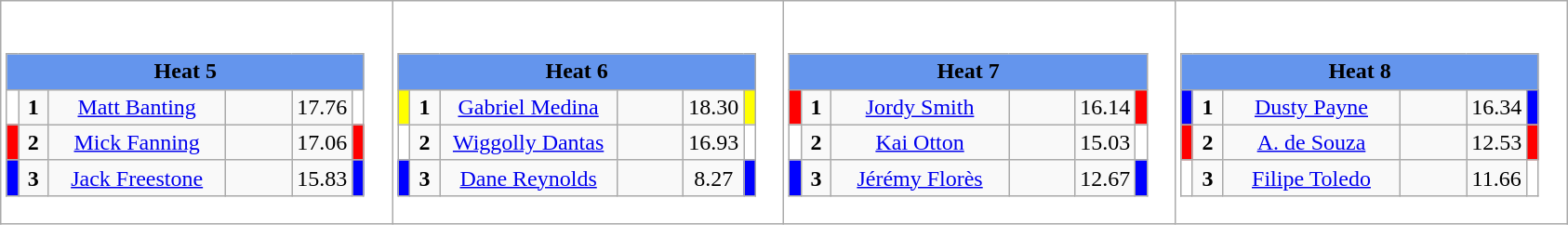<table class="wikitable" style="background:#fff;">
<tr>
<td><div><br><table class="wikitable">
<tr>
<td colspan="6"  style="text-align:center; background:#6495ed;"><strong>Heat 5</strong></td>
</tr>
<tr>
<td style="width:01px; background:#fff;"></td>
<td style="width:14px; text-align:center;"><strong>1</strong></td>
<td style="width:120px; text-align:center;"><a href='#'>Matt Banting</a></td>
<td style="width:40px; text-align:center;"></td>
<td style="width:20px; text-align:center;">17.76</td>
<td style="width:01px; background:#fff;"></td>
</tr>
<tr>
<td style="width:01px; background:#f00;"></td>
<td style="width:14px; text-align:center;"><strong>2</strong></td>
<td style="width:120px; text-align:center;"><a href='#'>Mick Fanning</a></td>
<td style="width:40px; text-align:center;"></td>
<td style="width:20px; text-align:center;">17.06</td>
<td style="width:01px; background:#f00;"></td>
</tr>
<tr>
<td style="width:01px; background:#00f;"></td>
<td style="width:14px; text-align:center;"><strong>3</strong></td>
<td style="width:120px; text-align:center;"><a href='#'>Jack Freestone</a></td>
<td style="width:40px; text-align:center;"></td>
<td style="width:20px; text-align:center;">15.83</td>
<td style="width:01px; background:#00f;"></td>
</tr>
</table>
</div></td>
<td><div><br><table class="wikitable">
<tr>
<td colspan="6"  style="text-align:center; background:#6495ed;"><strong>Heat 6</strong></td>
</tr>
<tr>
<td style="width:01px; background:#ff0;"></td>
<td style="width:14px; text-align:center;"><strong>1</strong></td>
<td style="width:120px; text-align:center;"><a href='#'>Gabriel Medina</a></td>
<td style="width:40px; text-align:center;"></td>
<td style="width:20px; text-align:center;">18.30</td>
<td style="width:01px; background:#ff0;"></td>
</tr>
<tr>
<td style="width:01px; background:#fff;"></td>
<td style="width:14px; text-align:center;"><strong>2</strong></td>
<td style="width:120px; text-align:center;"><a href='#'>Wiggolly Dantas</a></td>
<td style="width:40px; text-align:center;"></td>
<td style="width:20px; text-align:center;">16.93</td>
<td style="width:01px; background:#fff;"></td>
</tr>
<tr>
<td style="width:01px; background:#00f;"></td>
<td style="width:14px; text-align:center;"><strong>3</strong></td>
<td style="width:120px; text-align:center;"><a href='#'>Dane Reynolds</a></td>
<td style="width:40px; text-align:center;"></td>
<td style="width:20px; text-align:center;">8.27</td>
<td style="width:01px; background:#00f;"></td>
</tr>
</table>
</div></td>
<td><div><br><table class="wikitable">
<tr>
<td colspan="6"  style="text-align:center; background:#6495ed;"><strong>Heat 7</strong></td>
</tr>
<tr>
<td style="width:01px; background:#f00;"></td>
<td style="width:14px; text-align:center;"><strong>1</strong></td>
<td style="width:120px; text-align:center;"><a href='#'>Jordy Smith</a></td>
<td style="width:40px; text-align:center;"></td>
<td style="width:20px; text-align:center;">16.14</td>
<td style="width:01px; background:#f00;"></td>
</tr>
<tr>
<td style="width:01px; background:#fff;"></td>
<td style="width:14px; text-align:center;"><strong>2</strong></td>
<td style="width:120px; text-align:center;"><a href='#'>Kai Otton</a></td>
<td style="width:40px; text-align:center;"></td>
<td style="width:20px; text-align:center;">15.03</td>
<td style="width:01px; background:#fff;"></td>
</tr>
<tr>
<td style="width:01px; background:#00f;"></td>
<td style="width:14px; text-align:center;"><strong>3</strong></td>
<td style="width:120px; text-align:center;"><a href='#'>Jérémy Florès</a></td>
<td style="width:40px; text-align:center;"></td>
<td style="width:20px; text-align:center;">12.67</td>
<td style="width:01px; background:#00f;"></td>
</tr>
</table>
</div></td>
<td><div><br><table class="wikitable">
<tr>
<td colspan="6"  style="text-align:center; background:#6495ed;"><strong>Heat 8</strong></td>
</tr>
<tr>
<td style="width:01px; background:#00f;"></td>
<td style="width:14px; text-align:center;"><strong>1</strong></td>
<td style="width:120px; text-align:center;"><a href='#'>Dusty Payne</a></td>
<td style="width:40px; text-align:center;"></td>
<td style="width:20px; text-align:center;">16.34</td>
<td style="width:01px; background:#00f;"></td>
</tr>
<tr>
<td style="width:01px; background:#f00;"></td>
<td style="width:14px; text-align:center;"><strong>2</strong></td>
<td style="width:120px; text-align:center;"><a href='#'>A. de Souza</a></td>
<td style="width:40px; text-align:center;"></td>
<td style="width:20px; text-align:center;">12.53</td>
<td style="width:01px; background:#f00;"></td>
</tr>
<tr>
<td style="width:01px; background:#fff;"></td>
<td style="width:14px; text-align:center;"><strong>3</strong></td>
<td style="width:120px; text-align:center;"><a href='#'>Filipe Toledo</a></td>
<td style="width:40px; text-align:center;"></td>
<td style="width:20px; text-align:center;">11.66</td>
<td style="width:01px; background:#fff;"></td>
</tr>
</table>
</div></td>
</tr>
</table>
